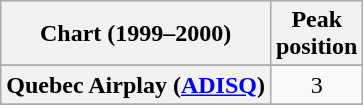<table class="wikitable sortable plainrowheaders" style="text-align:center">
<tr>
<th>Chart (1999–2000)</th>
<th>Peak<br>position</th>
</tr>
<tr>
</tr>
<tr>
</tr>
<tr>
</tr>
<tr>
</tr>
<tr>
</tr>
<tr>
</tr>
<tr>
<th scope="row">Quebec Airplay (<a href='#'>ADISQ</a>)</th>
<td>3</td>
</tr>
<tr>
</tr>
<tr>
</tr>
<tr>
</tr>
<tr>
</tr>
<tr>
</tr>
<tr>
</tr>
<tr>
</tr>
<tr>
</tr>
<tr>
</tr>
</table>
